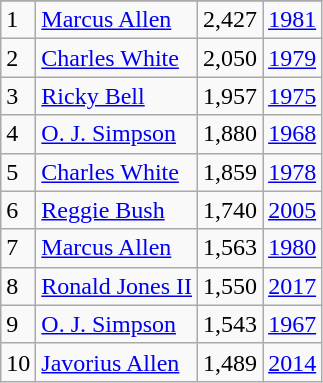<table class="wikitable">
<tr>
</tr>
<tr>
<td>1</td>
<td><a href='#'>Marcus Allen</a></td>
<td>2,427</td>
<td><a href='#'>1981</a></td>
</tr>
<tr>
<td>2</td>
<td><a href='#'>Charles White</a></td>
<td>2,050</td>
<td><a href='#'>1979</a></td>
</tr>
<tr>
<td>3</td>
<td><a href='#'>Ricky Bell</a></td>
<td>1,957</td>
<td><a href='#'>1975</a></td>
</tr>
<tr>
<td>4</td>
<td><a href='#'>O. J. Simpson</a></td>
<td>1,880</td>
<td><a href='#'>1968</a></td>
</tr>
<tr>
<td>5</td>
<td><a href='#'>Charles White</a></td>
<td>1,859</td>
<td><a href='#'>1978</a></td>
</tr>
<tr>
<td>6</td>
<td><a href='#'>Reggie Bush</a></td>
<td>1,740</td>
<td><a href='#'>2005</a></td>
</tr>
<tr>
<td>7</td>
<td><a href='#'>Marcus Allen</a></td>
<td>1,563</td>
<td><a href='#'>1980</a></td>
</tr>
<tr>
<td>8</td>
<td><a href='#'>Ronald Jones II</a></td>
<td>1,550</td>
<td><a href='#'>2017</a></td>
</tr>
<tr>
<td>9</td>
<td><a href='#'>O. J. Simpson</a></td>
<td>1,543</td>
<td><a href='#'>1967</a></td>
</tr>
<tr>
<td>10</td>
<td><a href='#'>Javorius Allen</a></td>
<td>1,489</td>
<td><a href='#'>2014</a></td>
</tr>
</table>
